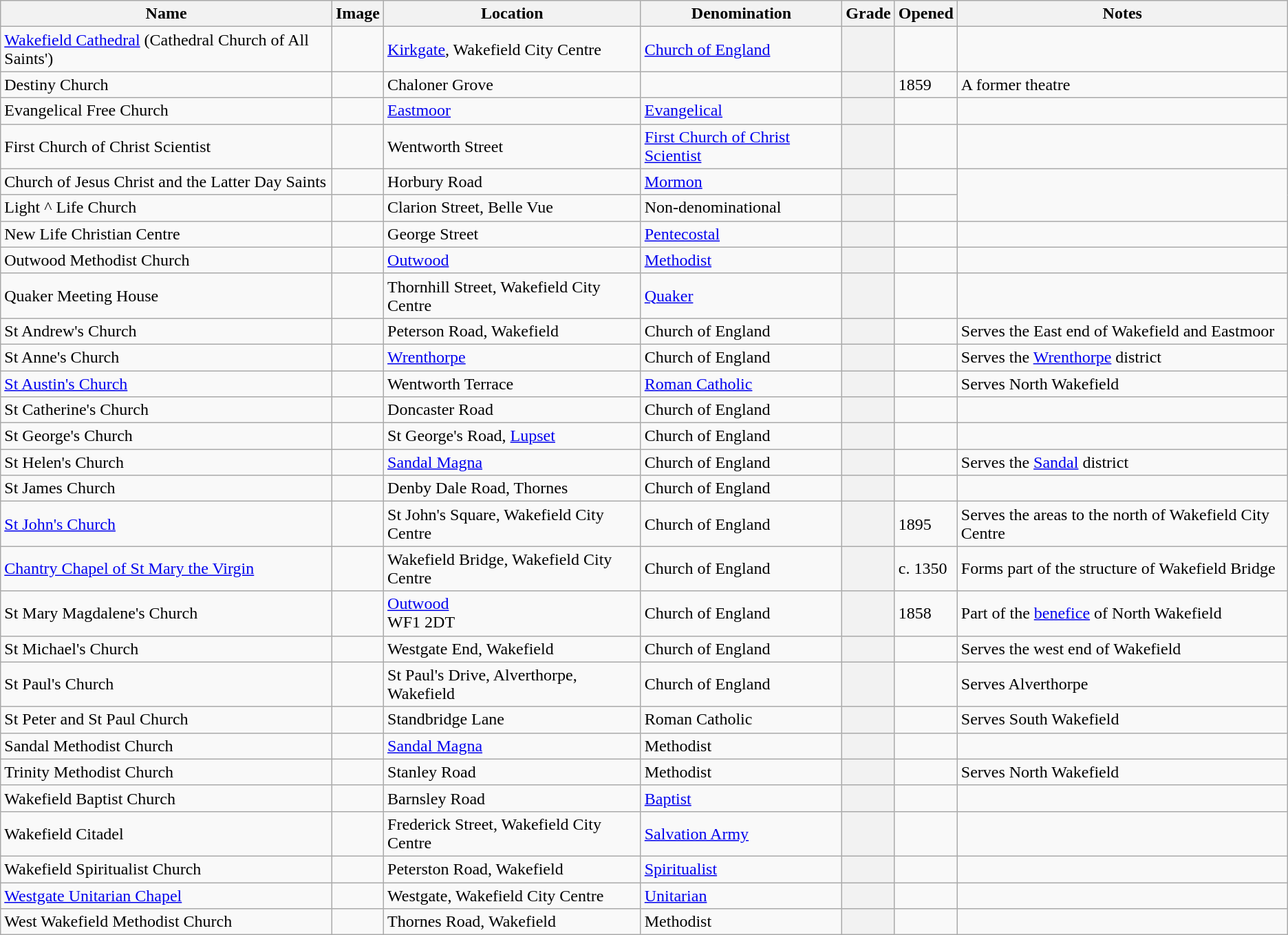<table class="wikitable sortable">
<tr>
<th>Name</th>
<th class="unsortable">Image</th>
<th>Location</th>
<th>Denomination</th>
<th>Grade</th>
<th>Opened</th>
<th class="unsortable">Notes</th>
</tr>
<tr>
<td><a href='#'>Wakefield Cathedral</a> (Cathedral Church of All Saints')</td>
<td></td>
<td><a href='#'>Kirkgate</a>, Wakefield City Centre</td>
<td><a href='#'>Church of England</a></td>
<th></th>
<td></td>
<td></td>
</tr>
<tr>
<td>Destiny Church</td>
<td></td>
<td>Chaloner Grove</td>
<td></td>
<th></th>
<td>1859</td>
<td>A former theatre</td>
</tr>
<tr>
<td>Evangelical Free Church</td>
<td></td>
<td><a href='#'>Eastmoor</a></td>
<td><a href='#'>Evangelical</a></td>
<th></th>
<td></td>
<td></td>
</tr>
<tr>
<td>First Church of Christ Scientist</td>
<td></td>
<td>Wentworth Street</td>
<td><a href='#'>First Church of Christ Scientist</a></td>
<th></th>
<td></td>
<td></td>
</tr>
<tr>
<td>Church of Jesus Christ and the Latter Day Saints</td>
<td></td>
<td>Horbury Road</td>
<td><a href='#'>Mormon</a></td>
<th></th>
<td></td>
</tr>
<tr>
<td>Light ^ Life Church</td>
<td></td>
<td>Clarion Street, Belle Vue</td>
<td>Non-denominational</td>
<th></th>
<td></td>
</tr>
<tr>
<td>New Life Christian Centre</td>
<td></td>
<td>George Street</td>
<td><a href='#'>Pentecostal</a></td>
<th></th>
<td></td>
<td></td>
</tr>
<tr>
<td>Outwood Methodist Church</td>
<td></td>
<td><a href='#'>Outwood</a></td>
<td><a href='#'>Methodist</a></td>
<th></th>
<td></td>
<td></td>
</tr>
<tr>
<td>Quaker Meeting House</td>
<td></td>
<td>Thornhill Street, Wakefield City Centre</td>
<td><a href='#'>Quaker</a></td>
<th></th>
<td></td>
<td></td>
</tr>
<tr>
<td>St Andrew's Church</td>
<td></td>
<td>Peterson Road, Wakefield</td>
<td>Church of England</td>
<th></th>
<td></td>
<td>Serves the East end of Wakefield and Eastmoor</td>
</tr>
<tr>
<td>St Anne's Church</td>
<td></td>
<td><a href='#'>Wrenthorpe</a></td>
<td>Church of England</td>
<th></th>
<td></td>
<td>Serves the <a href='#'>Wrenthorpe</a> district</td>
</tr>
<tr>
<td><a href='#'>St Austin's Church</a></td>
<td></td>
<td>Wentworth Terrace</td>
<td><a href='#'>Roman Catholic</a></td>
<th></th>
<td></td>
<td>Serves North Wakefield</td>
</tr>
<tr>
<td>St Catherine's Church</td>
<td></td>
<td>Doncaster Road</td>
<td>Church of England</td>
<th></th>
<td></td>
<td></td>
</tr>
<tr>
<td>St George's Church</td>
<td></td>
<td>St George's Road, <a href='#'>Lupset</a></td>
<td>Church of England</td>
<th></th>
<td></td>
<td></td>
</tr>
<tr>
<td>St Helen's Church</td>
<td></td>
<td><a href='#'>Sandal Magna</a></td>
<td>Church of England</td>
<th></th>
<td></td>
<td>Serves the <a href='#'>Sandal</a> district</td>
</tr>
<tr>
<td>St James Church</td>
<td></td>
<td>Denby Dale Road, Thornes</td>
<td>Church of England</td>
<th></th>
<td></td>
<td></td>
</tr>
<tr>
<td><a href='#'>St John's Church</a></td>
<td></td>
<td>St John's Square, Wakefield City Centre</td>
<td>Church of England</td>
<th></th>
<td>1895</td>
<td>Serves the areas to the north of Wakefield City Centre</td>
</tr>
<tr>
<td><a href='#'>Chantry Chapel of St Mary the Virgin</a></td>
<td></td>
<td>Wakefield Bridge, Wakefield City Centre</td>
<td>Church of England</td>
<th></th>
<td>c. 1350</td>
<td>Forms part of the structure of Wakefield Bridge</td>
</tr>
<tr>
<td>St Mary Magdalene's Church</td>
<td></td>
<td><a href='#'>Outwood</a><br>WF1 2DT</td>
<td>Church of England</td>
<th></th>
<td>1858 </td>
<td>Part of the <a href='#'>benefice</a> of North Wakefield</td>
</tr>
<tr>
<td>St Michael's Church</td>
<td></td>
<td>Westgate End, Wakefield</td>
<td>Church of England</td>
<th></th>
<td></td>
<td>Serves the west end of Wakefield</td>
</tr>
<tr>
<td>St Paul's Church</td>
<td></td>
<td>St Paul's Drive, Alverthorpe, Wakefield</td>
<td>Church of England</td>
<th></th>
<td></td>
<td>Serves Alverthorpe</td>
</tr>
<tr>
<td>St Peter and St Paul Church</td>
<td></td>
<td>Standbridge Lane</td>
<td>Roman Catholic</td>
<th></th>
<td></td>
<td>Serves South Wakefield</td>
</tr>
<tr>
<td>Sandal Methodist Church</td>
<td></td>
<td><a href='#'>Sandal Magna</a></td>
<td>Methodist</td>
<th></th>
<td></td>
<td></td>
</tr>
<tr>
<td>Trinity Methodist Church</td>
<td></td>
<td>Stanley Road</td>
<td>Methodist</td>
<th></th>
<td></td>
<td>Serves North Wakefield</td>
</tr>
<tr>
<td>Wakefield Baptist Church</td>
<td></td>
<td>Barnsley Road</td>
<td><a href='#'>Baptist</a></td>
<th></th>
<td></td>
<td></td>
</tr>
<tr>
<td>Wakefield Citadel</td>
<td></td>
<td>Frederick Street, Wakefield City Centre</td>
<td><a href='#'>Salvation Army</a></td>
<th></th>
<td></td>
<td></td>
</tr>
<tr>
<td>Wakefield Spiritualist Church</td>
<td></td>
<td>Peterston Road, Wakefield</td>
<td><a href='#'>Spiritualist</a></td>
<th></th>
<td></td>
<td></td>
</tr>
<tr>
<td><a href='#'>Westgate Unitarian Chapel</a></td>
<td></td>
<td>Westgate, Wakefield City Centre</td>
<td><a href='#'>Unitarian</a></td>
<th></th>
<td></td>
<td></td>
</tr>
<tr>
<td>West Wakefield Methodist Church</td>
<td></td>
<td>Thornes Road, Wakefield</td>
<td>Methodist</td>
<th></th>
<td></td>
<td></td>
</tr>
</table>
